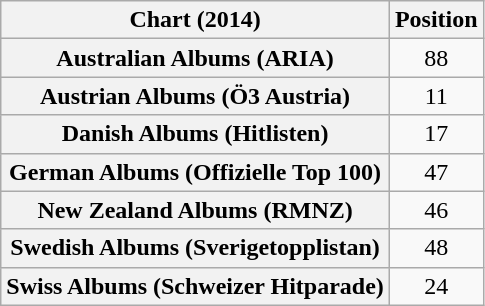<table class="wikitable sortable plainrowheaders" style="text-align:center">
<tr>
<th scope="col">Chart (2014)</th>
<th scope="col">Position</th>
</tr>
<tr>
<th scope="row">Australian Albums (ARIA)</th>
<td>88</td>
</tr>
<tr>
<th scope="row">Austrian Albums (Ö3 Austria)</th>
<td>11</td>
</tr>
<tr>
<th scope="row">Danish Albums (Hitlisten)</th>
<td>17</td>
</tr>
<tr>
<th scope="row">German Albums (Offizielle Top 100)</th>
<td>47</td>
</tr>
<tr>
<th scope="row">New Zealand Albums (RMNZ)</th>
<td>46</td>
</tr>
<tr>
<th scope="row">Swedish Albums (Sverigetopplistan)</th>
<td>48</td>
</tr>
<tr>
<th scope="row">Swiss Albums (Schweizer Hitparade)</th>
<td>24</td>
</tr>
</table>
